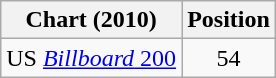<table class="wikitable">
<tr>
<th>Chart (2010)</th>
<th>Position</th>
</tr>
<tr>
<td>US <a href='#'><em>Billboard</em> 200</a></td>
<td style="text-align:center;">54</td>
</tr>
</table>
